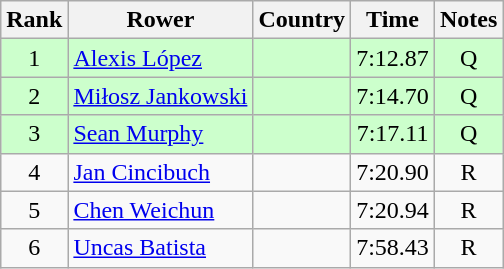<table class="wikitable" style="text-align:center">
<tr>
<th>Rank</th>
<th>Rower</th>
<th>Country</th>
<th>Time</th>
<th>Notes</th>
</tr>
<tr bgcolor=ccffcc>
<td>1</td>
<td align="left"><a href='#'>Alexis López</a></td>
<td align="left"></td>
<td>7:12.87</td>
<td>Q</td>
</tr>
<tr bgcolor=ccffcc>
<td>2</td>
<td align="left"><a href='#'>Miłosz Jankowski</a></td>
<td align="left"></td>
<td>7:14.70</td>
<td>Q</td>
</tr>
<tr bgcolor=ccffcc>
<td>3</td>
<td align="left"><a href='#'>Sean Murphy</a></td>
<td align="left"></td>
<td>7:17.11</td>
<td>Q</td>
</tr>
<tr>
<td>4</td>
<td align="left"><a href='#'>Jan Cincibuch</a></td>
<td align="left"></td>
<td>7:20.90</td>
<td>R</td>
</tr>
<tr>
<td>5</td>
<td align="left"><a href='#'>Chen Weichun</a></td>
<td align="left"></td>
<td>7:20.94</td>
<td>R</td>
</tr>
<tr>
<td>6</td>
<td align="left"><a href='#'>Uncas Batista</a></td>
<td align="left"></td>
<td>7:58.43</td>
<td>R</td>
</tr>
</table>
